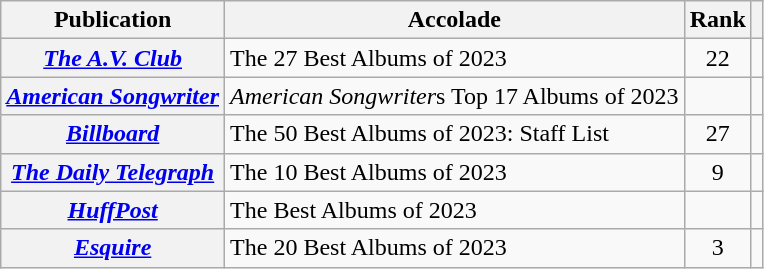<table class="wikitable sortable plainrowheaders">
<tr>
<th scope="col">Publication</th>
<th scope="col">Accolade</th>
<th scope="col">Rank</th>
<th scope="col" class="unsortable"></th>
</tr>
<tr>
<th scope="row"><em><a href='#'>The A.V. Club</a></em></th>
<td>The 27 Best Albums of 2023</td>
<td style="text-align:center;">22</td>
<td></td>
</tr>
<tr>
<th scope="row"><em><a href='#'>American Songwriter</a></em></th>
<td><em>American Songwriter</em>s Top 17 Albums of 2023</td>
<td></td>
<td></td>
</tr>
<tr>
<th scope="row"><em><a href='#'>Billboard</a></em></th>
<td>The 50 Best Albums of 2023: Staff List</td>
<td style="text-align:center;">27</td>
<td></td>
</tr>
<tr>
<th scope="row"><em><a href='#'>The Daily Telegraph</a></em></th>
<td>The 10 Best Albums of 2023</td>
<td style="text-align:center;">9</td>
<td></td>
</tr>
<tr>
<th scope="row"><em><a href='#'>HuffPost</a></em></th>
<td>The Best Albums of 2023</td>
<td></td>
<td></td>
</tr>
<tr>
<th scope="row"><em><a href='#'>Esquire</a></em></th>
<td>The 20 Best Albums of 2023</td>
<td style="text-align:center;">3</td>
<td></td>
</tr>
</table>
